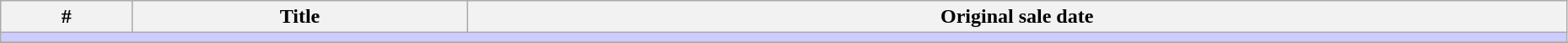<table class="wikitable" width="98%">
<tr>
<th>#</th>
<th>Title</th>
<th>Original sale date</th>
</tr>
<tr>
<td colspan="150" bgcolor="#CCF"></td>
</tr>
<tr>
</tr>
</table>
